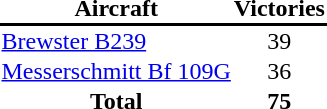<table cellpadding="1" cellspacing="0">
<tr>
<th>Aircraft</th>
<th>Victories</th>
</tr>
<tr>
<th bgcolor="#000000" colspan="2"></th>
</tr>
<tr>
<td><a href='#'>Brewster B239</a></td>
<td align="center">39</td>
</tr>
<tr>
<td><a href='#'>Messerschmitt Bf 109G</a></td>
<td align="center">36</td>
</tr>
<tr>
<th>Total</th>
<th>75</th>
</tr>
<tr>
</tr>
</table>
